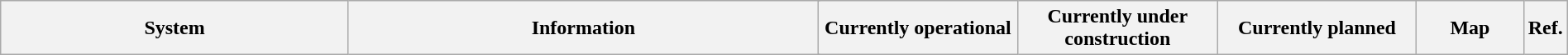<table class="wikitable" style="width:100%">
<tr>
<th style="width:23%">System</th>
<th style="width:31%" colspan=2>Information</th>
<th style="width:13%">Currently operational</th>
<th style="width:13%">Currently under construction</th>
<th style="width:13%">Currently planned</th>
<th style="width:18%">Map</th>
<th style="width:2%">Ref.<br></th>
</tr>
</table>
